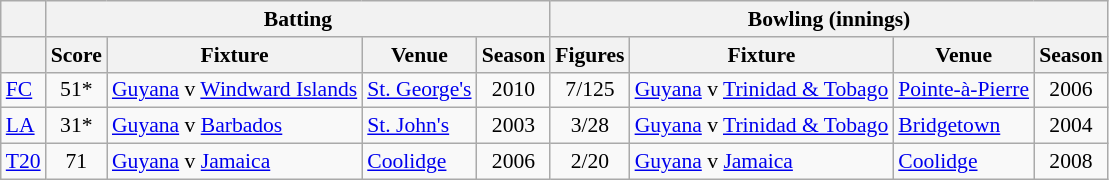<table class=wikitable style="font-size:90%">
<tr>
<th rowspan="1"></th>
<th colspan="4" rowspan="1">Batting</th>
<th colspan="4" rowspan="1">Bowling (innings)</th>
</tr>
<tr>
<th></th>
<th>Score</th>
<th>Fixture</th>
<th>Venue</th>
<th>Season</th>
<th>Figures</th>
<th>Fixture</th>
<th>Venue</th>
<th>Season</th>
</tr>
<tr>
<td><a href='#'>FC</a></td>
<td align="center">51*</td>
<td><a href='#'>Guyana</a> v <a href='#'>Windward Islands</a></td>
<td><a href='#'>St. George's</a></td>
<td align="center">2010</td>
<td align="center">7/125</td>
<td><a href='#'>Guyana</a> v <a href='#'>Trinidad & Tobago</a></td>
<td><a href='#'>Pointe-à-Pierre</a></td>
<td align="center">2006</td>
</tr>
<tr>
<td><a href='#'>LA</a></td>
<td align="center">31*</td>
<td><a href='#'>Guyana</a> v <a href='#'>Barbados</a></td>
<td><a href='#'>St. John's</a></td>
<td align="center">2003</td>
<td align="center">3/28</td>
<td><a href='#'>Guyana</a> v <a href='#'>Trinidad & Tobago</a></td>
<td><a href='#'>Bridgetown</a></td>
<td align="center">2004</td>
</tr>
<tr>
<td><a href='#'>T20</a></td>
<td align="center">71</td>
<td><a href='#'>Guyana</a> v <a href='#'>Jamaica</a></td>
<td><a href='#'>Coolidge</a></td>
<td align="center">2006</td>
<td align="center">2/20</td>
<td><a href='#'>Guyana</a> v <a href='#'>Jamaica</a></td>
<td><a href='#'>Coolidge</a></td>
<td align="center">2008</td>
</tr>
</table>
